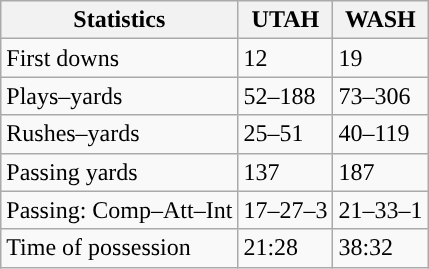<table class="wikitable">
<tr>
<th>Statistics</th>
<th>UTAH</th>
<th>WASH</th>
</tr>
<tr>
<td>First downs</td>
<td>12</td>
<td>19</td>
</tr>
<tr>
<td>Plays–yards</td>
<td>52–188</td>
<td>73–306</td>
</tr>
<tr>
<td>Rushes–yards</td>
<td>25–51</td>
<td>40–119</td>
</tr>
<tr>
<td>Passing yards</td>
<td>137</td>
<td>187</td>
</tr>
<tr>
<td>Passing: Comp–Att–Int</td>
<td>17–27–3</td>
<td>21–33–1</td>
</tr>
<tr>
<td>Time of possession</td>
<td>21:28</td>
<td>38:32</td>
</tr>
</table>
